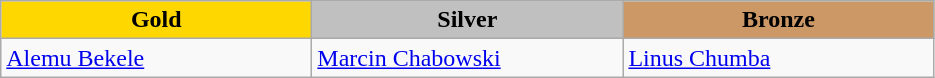<table class="wikitable" style="text-align:left">
<tr align="center">
<td width=200 bgcolor=gold><strong>Gold</strong></td>
<td width=200 bgcolor=silver><strong>Silver</strong></td>
<td width=200 bgcolor=CC9966><strong>Bronze</strong></td>
</tr>
<tr>
<td><a href='#'>Alemu Bekele</a><br><em></em></td>
<td><a href='#'>Marcin Chabowski</a><br><em></em></td>
<td><a href='#'>Linus Chumba</a><br><em></em></td>
</tr>
</table>
